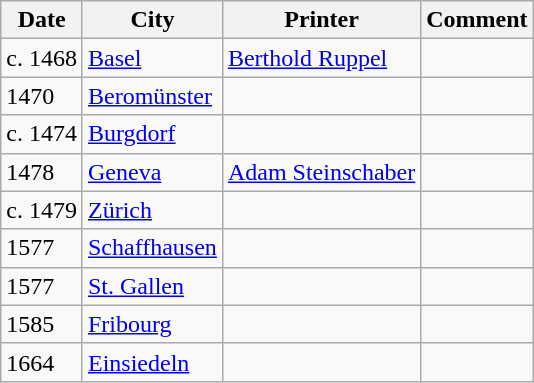<table class="wikitable">
<tr>
<th>Date</th>
<th>City</th>
<th>Printer</th>
<th>Comment</th>
</tr>
<tr>
<td>c. 1468</td>
<td><a href='#'>Basel</a></td>
<td><a href='#'>Berthold Ruppel</a></td>
<td></td>
</tr>
<tr>
<td>1470</td>
<td><a href='#'>Beromünster</a></td>
<td></td>
<td></td>
</tr>
<tr>
<td>c. 1474</td>
<td><a href='#'>Burgdorf</a></td>
<td></td>
<td></td>
</tr>
<tr>
<td>1478</td>
<td><a href='#'>Geneva</a></td>
<td><a href='#'>Adam Steinschaber</a></td>
<td></td>
</tr>
<tr>
<td>c. 1479</td>
<td><a href='#'>Zürich</a></td>
<td></td>
<td></td>
</tr>
<tr>
<td>1577</td>
<td><a href='#'>Schaffhausen</a></td>
<td></td>
<td></td>
</tr>
<tr>
<td>1577</td>
<td><a href='#'>St. Gallen</a></td>
<td></td>
<td></td>
</tr>
<tr>
<td>1585</td>
<td><a href='#'>Fribourg</a></td>
<td></td>
<td></td>
</tr>
<tr>
<td>1664</td>
<td><a href='#'>Einsiedeln</a></td>
<td></td>
<td></td>
</tr>
</table>
